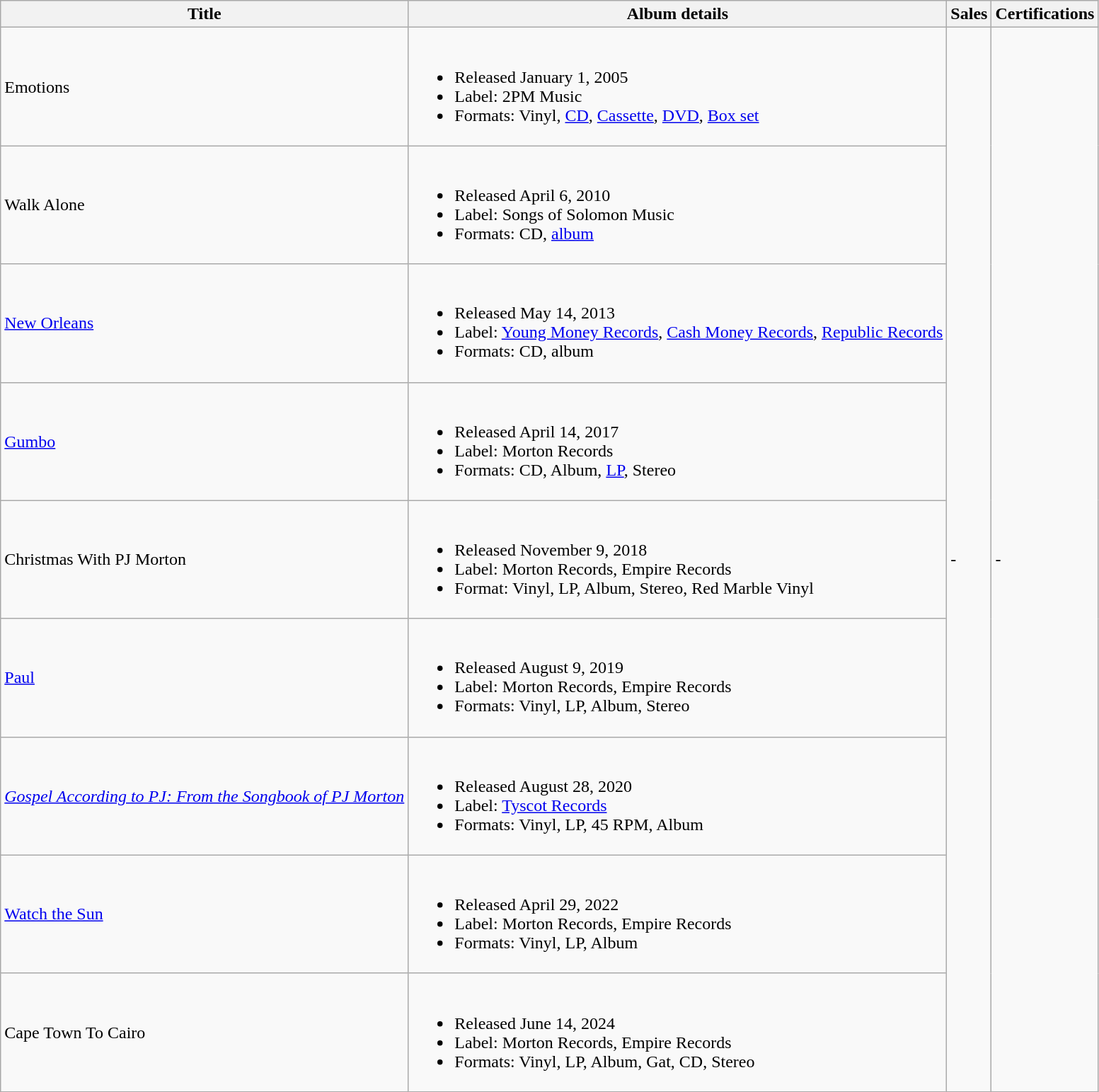<table class="wikitable sortable">
<tr>
<th>Title</th>
<th>Album details</th>
<th>Sales</th>
<th>Certifications</th>
</tr>
<tr>
<td>Emotions</td>
<td><br><ul><li>Released January 1, 2005</li><li>Label: 2PM Music</li><li>Formats: Vinyl, <a href='#'>CD</a>, <a href='#'>Cassette</a>, <a href='#'>DVD</a>, <a href='#'>Box set</a></li></ul></td>
<td rowspan="9">-</td>
<td rowspan="9">-</td>
</tr>
<tr>
<td>Walk Alone</td>
<td><br><ul><li>Released April 6, 2010</li><li>Label: Songs of Solomon Music</li><li>Formats: CD, <a href='#'>album</a></li></ul></td>
</tr>
<tr>
<td><a href='#'>New Orleans</a></td>
<td><br><ul><li>Released May 14, 2013</li><li>Label: <a href='#'>Young Money Records</a>, <a href='#'>Cash Money Records</a>, <a href='#'>Republic Records</a></li><li>Formats: CD, album</li></ul></td>
</tr>
<tr>
<td><a href='#'>Gumbo</a></td>
<td><br><ul><li>Released April 14, 2017</li><li>Label: Morton Records</li><li>Formats: CD, Album, <a href='#'>LP</a>, Stereo</li></ul></td>
</tr>
<tr>
<td>Christmas With PJ Morton</td>
<td><br><ul><li>Released November 9, 2018</li><li>Label: Morton Records, Empire Records</li><li>Format: Vinyl, LP, Album, Stereo, Red Marble Vinyl</li></ul></td>
</tr>
<tr>
<td><a href='#'>Paul</a></td>
<td><br><ul><li>Released August 9, 2019</li><li>Label: Morton Records, Empire Records</li><li>Formats: Vinyl, LP, Album, Stereo</li></ul></td>
</tr>
<tr>
<td><em><a href='#'>Gospel According to PJ: From the Songbook of PJ Morton</a></em></td>
<td><br><ul><li>Released August 28, 2020</li><li>Label: <a href='#'>Tyscot Records</a></li><li>Formats: Vinyl, LP, 45 RPM, Album</li></ul></td>
</tr>
<tr>
<td><a href='#'>Watch the Sun</a></td>
<td><br><ul><li>Released April 29, 2022</li><li>Label: Morton Records, Empire Records</li><li>Formats: Vinyl, LP, Album</li></ul></td>
</tr>
<tr>
<td>Cape Town To Cairo</td>
<td><br><ul><li>Released June 14, 2024</li><li>Label: Morton Records, Empire Records</li><li>Formats: Vinyl, LP, Album, Gat, CD, Stereo</li></ul></td>
</tr>
</table>
